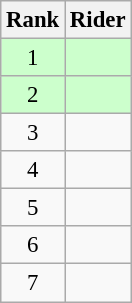<table class="wikitable" style="font-size:95%" style="width:25em;">
<tr>
<th>Rank</th>
<th>Rider</th>
</tr>
<tr bgcolor=ccffcc>
<td align=center>1</td>
<td></td>
</tr>
<tr bgcolor=ccffcc>
<td align=center>2</td>
<td></td>
</tr>
<tr>
<td align=center>3</td>
<td></td>
</tr>
<tr>
<td align=center>4</td>
<td></td>
</tr>
<tr>
<td align=center>5</td>
<td></td>
</tr>
<tr>
<td align=center>6</td>
<td></td>
</tr>
<tr>
<td align=center>7</td>
<td></td>
</tr>
</table>
